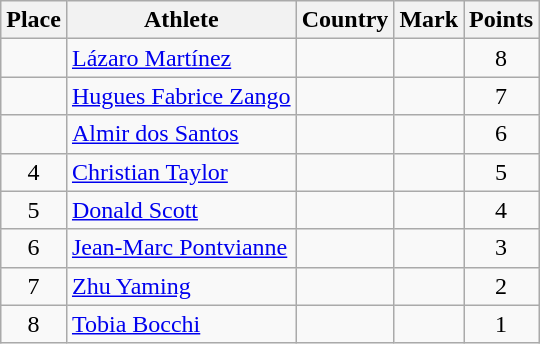<table class="wikitable">
<tr>
<th>Place</th>
<th>Athlete</th>
<th>Country</th>
<th>Mark</th>
<th>Points</th>
</tr>
<tr>
<td align=center></td>
<td><a href='#'>Lázaro Martínez</a></td>
<td></td>
<td> </td>
<td align=center>8</td>
</tr>
<tr>
<td align=center></td>
<td><a href='#'>Hugues Fabrice Zango</a></td>
<td></td>
<td> </td>
<td align=center>7</td>
</tr>
<tr>
<td align=center></td>
<td><a href='#'>Almir dos Santos</a></td>
<td></td>
<td> </td>
<td align=center>6</td>
</tr>
<tr>
<td align=center>4</td>
<td><a href='#'>Christian Taylor</a></td>
<td></td>
<td> </td>
<td align=center>5</td>
</tr>
<tr>
<td align=center>5</td>
<td><a href='#'>Donald Scott</a></td>
<td></td>
<td> </td>
<td align=center>4</td>
</tr>
<tr>
<td align=center>6</td>
<td><a href='#'>Jean-Marc Pontvianne</a></td>
<td></td>
<td> </td>
<td align=center>3</td>
</tr>
<tr>
<td align=center>7</td>
<td><a href='#'>Zhu Yaming</a></td>
<td></td>
<td> </td>
<td align=center>2</td>
</tr>
<tr>
<td align=center>8</td>
<td><a href='#'>Tobia Bocchi</a></td>
<td></td>
<td> </td>
<td align=center>1</td>
</tr>
</table>
